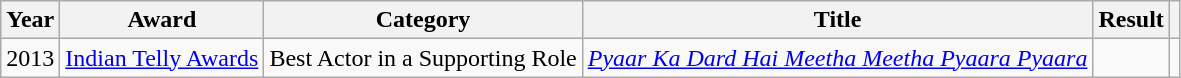<table class="wikitable" style="text-align:center;">
<tr>
<th>Year</th>
<th>Award</th>
<th>Category</th>
<th>Title</th>
<th>Result</th>
<th></th>
</tr>
<tr>
<td>2013</td>
<td><a href='#'>Indian Telly Awards</a></td>
<td>Best Actor in a Supporting Role</td>
<td><em><a href='#'>Pyaar Ka Dard Hai Meetha Meetha Pyaara Pyaara</a></em></td>
<td></td>
<td></td>
</tr>
</table>
